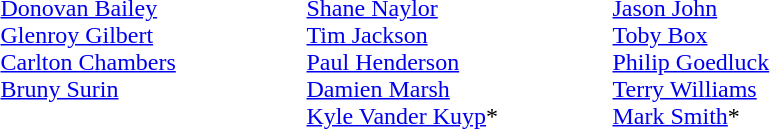<table>
<tr>
<td width=200 valign=top><em></em><br><a href='#'>Donovan Bailey</a><br><a href='#'>Glenroy Gilbert</a><br><a href='#'>Carlton Chambers</a><br><a href='#'>Bruny Surin</a></td>
<td width=200 valign=top><em></em><br><a href='#'>Shane Naylor</a><br><a href='#'>Tim Jackson</a><br><a href='#'>Paul Henderson</a><br><a href='#'>Damien Marsh</a><br><a href='#'>Kyle Vander Kuyp</a>*</td>
<td width=200 valign=top><em></em><br><a href='#'>Jason John</a><br><a href='#'>Toby Box</a><br><a href='#'>Philip Goedluck</a><br><a href='#'>Terry Williams</a><br><a href='#'>Mark Smith</a>*</td>
</tr>
</table>
